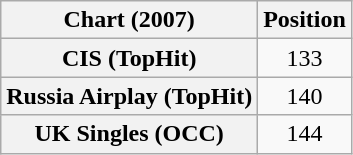<table class="wikitable sortable plainrowheaders" style="text-align:center">
<tr>
<th scope="col">Chart (2007)</th>
<th scope="col">Position</th>
</tr>
<tr>
<th scope="row">CIS (TopHit)</th>
<td>133</td>
</tr>
<tr>
<th scope="row">Russia Airplay (TopHit)</th>
<td>140</td>
</tr>
<tr>
<th scope="row">UK Singles (OCC)</th>
<td>144</td>
</tr>
</table>
